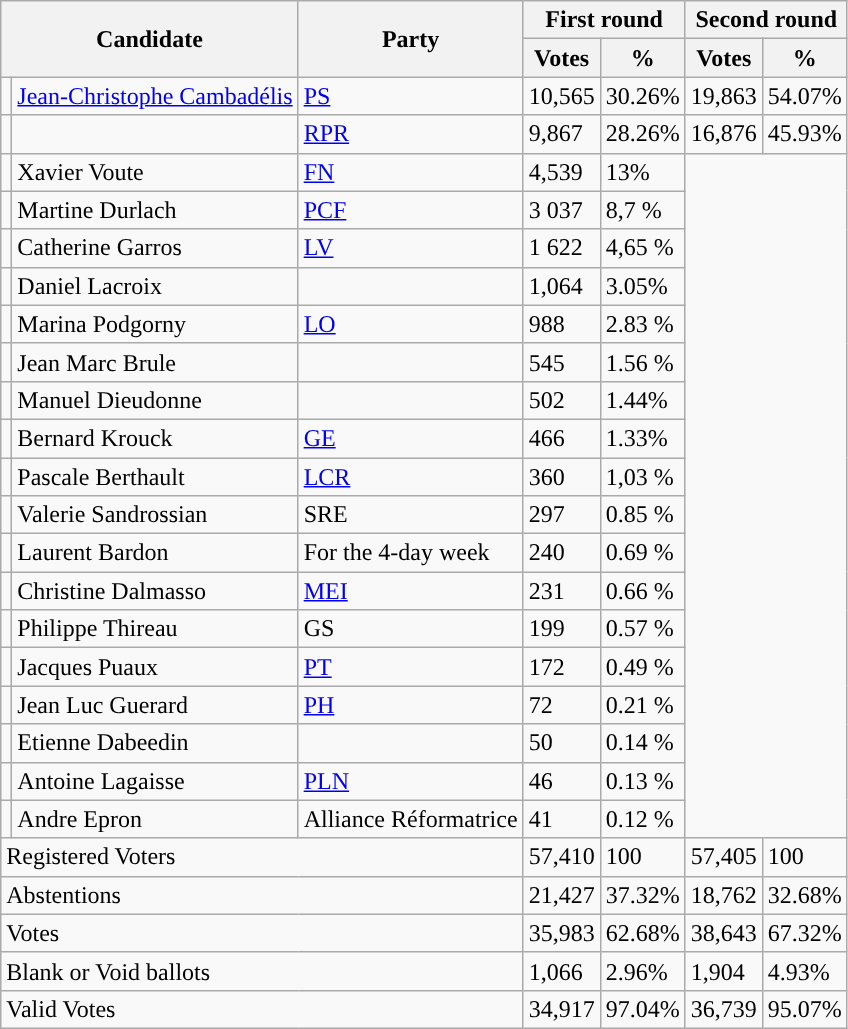<table class="wikitable">
<tr>
<th colspan="2" rowspan="2">Candidate</th>
<th rowspan="2">Party</th>
<th colspan="2">First round</th>
<th colspan="2">Second round</th>
</tr>
<tr>
<th>Votes</th>
<th>%</th>
<th>Votes</th>
<th>%</th>
</tr>
<tr>
<td style="background-color:"></td>
<td><a href='#'>Jean-Christophe Cambadélis</a></td>
<td><a href='#'>PS</a></td>
<td>10,565</td>
<td>30.26%</td>
<td>19,863</td>
<td>54.07%</td>
</tr>
<tr>
<td style="background-color:"></td>
<td></td>
<td><a href='#'>RPR</a></td>
<td>9,867</td>
<td>28.26%</td>
<td>16,876</td>
<td>45.93%</td>
</tr>
<tr>
<td style="background-color:"></td>
<td>Xavier Voute</td>
<td><a href='#'>FN</a></td>
<td>4,539</td>
<td>13%</td>
</tr>
<tr>
<td style="background-color:"></td>
<td>Martine Durlach</td>
<td><a href='#'>PCF</a></td>
<td>3 037</td>
<td>8,7 %</td>
</tr>
<tr>
<td style="background-color:"></td>
<td>Catherine Garros</td>
<td><a href='#'>LV</a></td>
<td>1 622</td>
<td>4,65 %</td>
</tr>
<tr>
<td></td>
<td>Daniel Lacroix</td>
<td></td>
<td>1,064</td>
<td>3.05%</td>
</tr>
<tr>
<td style="background-color:"></td>
<td>Marina Podgorny</td>
<td><a href='#'>LO</a></td>
<td>988</td>
<td>2.83 %</td>
</tr>
<tr>
<td></td>
<td>Jean Marc Brule</td>
<td></td>
<td>545</td>
<td>1.56 %</td>
</tr>
<tr>
<td></td>
<td>Manuel Dieudonne</td>
<td></td>
<td>502</td>
<td>1.44%</td>
</tr>
<tr>
<td style="background-color:"></td>
<td>Bernard Krouck</td>
<td><a href='#'>GE</a></td>
<td>466</td>
<td>1.33%</td>
</tr>
<tr>
<td style="background-color:"></td>
<td>Pascale Berthault</td>
<td><a href='#'>LCR</a></td>
<td>360</td>
<td>1,03 %</td>
</tr>
<tr>
<td></td>
<td>Valerie Sandrossian</td>
<td>SRE</td>
<td>297</td>
<td>0.85 %</td>
</tr>
<tr>
<td></td>
<td>Laurent Bardon</td>
<td>For the 4-day week</td>
<td>240</td>
<td>0.69 %</td>
</tr>
<tr>
<td style="background-color:"></td>
<td>Christine Dalmasso</td>
<td><a href='#'>MEI</a></td>
<td>231</td>
<td>0.66 %</td>
</tr>
<tr>
<td></td>
<td>Philippe Thireau</td>
<td>GS</td>
<td>199</td>
<td>0.57 %</td>
</tr>
<tr>
<td style="background-color:"></td>
<td>Jacques Puaux</td>
<td><a href='#'>PT</a></td>
<td>172</td>
<td>0.49 %</td>
</tr>
<tr>
<td style="background-color:"></td>
<td>Jean Luc Guerard</td>
<td><a href='#'>PH</a></td>
<td>72</td>
<td>0.21 %</td>
</tr>
<tr>
<td></td>
<td>Etienne Dabeedin</td>
<td></td>
<td>50</td>
<td>0.14 %</td>
</tr>
<tr>
<td></td>
<td>Antoine Lagaisse</td>
<td><a href='#'>PLN</a></td>
<td>46</td>
<td>0.13 %</td>
</tr>
<tr>
<td></td>
<td>Andre Epron</td>
<td>Alliance Réformatrice</td>
<td>41</td>
<td>0.12 %</td>
</tr>
<tr>
<td colspan="3">Registered Voters</td>
<td>57,410</td>
<td>100</td>
<td>57,405</td>
<td>100</td>
</tr>
<tr>
<td colspan="3">Abstentions</td>
<td>21,427</td>
<td>37.32%</td>
<td>18,762</td>
<td>32.68%</td>
</tr>
<tr>
<td colspan="3">Votes</td>
<td>35,983</td>
<td>62.68%</td>
<td>38,643</td>
<td>67.32%</td>
</tr>
<tr>
<td colspan="3">Blank or Void ballots</td>
<td>1,066</td>
<td>2.96%</td>
<td>1,904</td>
<td>4.93%</td>
</tr>
<tr>
<td colspan="3">Valid Votes</td>
<td>34,917</td>
<td>97.04%</td>
<td>36,739</td>
<td>95.07%</td>
</tr>
</table>
